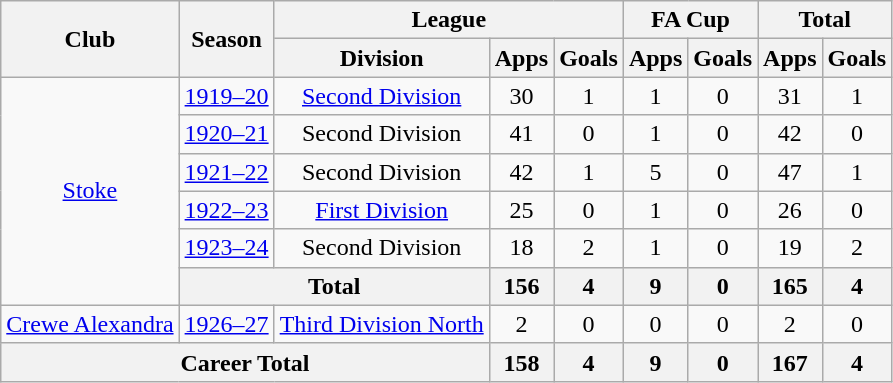<table class="wikitable" style="text-align: center;">
<tr>
<th rowspan="2">Club</th>
<th rowspan="2">Season</th>
<th colspan="3">League</th>
<th colspan="2">FA Cup</th>
<th colspan="2">Total</th>
</tr>
<tr>
<th>Division</th>
<th>Apps</th>
<th>Goals</th>
<th>Apps</th>
<th>Goals</th>
<th>Apps</th>
<th>Goals</th>
</tr>
<tr>
<td rowspan="6"><a href='#'>Stoke</a></td>
<td><a href='#'>1919–20</a></td>
<td><a href='#'>Second Division</a></td>
<td>30</td>
<td>1</td>
<td>1</td>
<td>0</td>
<td>31</td>
<td>1</td>
</tr>
<tr>
<td><a href='#'>1920–21</a></td>
<td>Second Division</td>
<td>41</td>
<td>0</td>
<td>1</td>
<td>0</td>
<td>42</td>
<td>0</td>
</tr>
<tr>
<td><a href='#'>1921–22</a></td>
<td>Second Division</td>
<td>42</td>
<td>1</td>
<td>5</td>
<td>0</td>
<td>47</td>
<td>1</td>
</tr>
<tr>
<td><a href='#'>1922–23</a></td>
<td><a href='#'>First Division</a></td>
<td>25</td>
<td>0</td>
<td>1</td>
<td>0</td>
<td>26</td>
<td>0</td>
</tr>
<tr>
<td><a href='#'>1923–24</a></td>
<td>Second Division</td>
<td>18</td>
<td>2</td>
<td>1</td>
<td>0</td>
<td>19</td>
<td>2</td>
</tr>
<tr>
<th colspan="2">Total</th>
<th>156</th>
<th>4</th>
<th>9</th>
<th>0</th>
<th>165</th>
<th>4</th>
</tr>
<tr>
<td><a href='#'>Crewe Alexandra</a></td>
<td><a href='#'>1926–27</a></td>
<td><a href='#'>Third Division North</a></td>
<td>2</td>
<td>0</td>
<td>0</td>
<td>0</td>
<td>2</td>
<td>0</td>
</tr>
<tr>
<th colspan="3">Career Total</th>
<th>158</th>
<th>4</th>
<th>9</th>
<th>0</th>
<th>167</th>
<th>4</th>
</tr>
</table>
